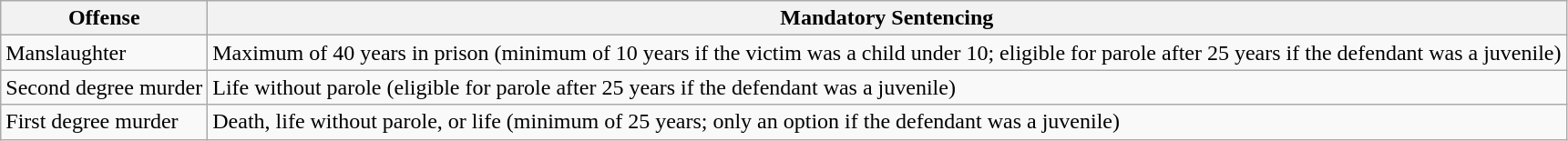<table class="wikitable">
<tr>
<th>Offense</th>
<th>Mandatory Sentencing</th>
</tr>
<tr>
<td>Manslaughter</td>
<td>Maximum of 40 years in prison (minimum of 10 years if the victim was a child under 10; eligible for parole after 25 years if the defendant was a juvenile)</td>
</tr>
<tr>
<td>Second degree murder</td>
<td>Life without parole (eligible for parole after 25 years if the defendant was a juvenile)</td>
</tr>
<tr>
<td>First degree murder</td>
<td>Death, life without parole, or life (minimum of 25 years; only an option if the defendant was a juvenile)</td>
</tr>
</table>
